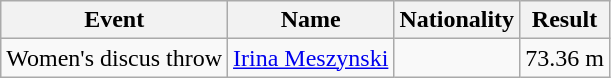<table class=wikitable style=text-align:center>
<tr>
<th>Event</th>
<th>Name</th>
<th>Nationality</th>
<th>Result</th>
</tr>
<tr>
<td align=left>Women's discus throw</td>
<td><a href='#'>Irina Meszynski</a></td>
<td></td>
<td>73.36 m</td>
</tr>
</table>
